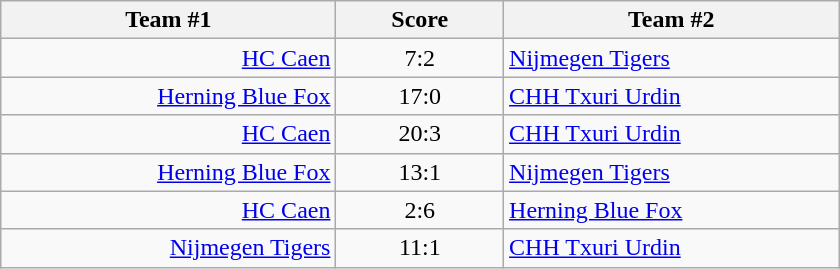<table class="wikitable" style="text-align: center;">
<tr>
<th width=22%>Team #1</th>
<th width=11%>Score</th>
<th width=22%>Team #2</th>
</tr>
<tr>
<td style="text-align: right;"><a href='#'>HC Caen</a> </td>
<td>7:2</td>
<td style="text-align: left;"> <a href='#'>Nijmegen Tigers</a></td>
</tr>
<tr>
<td style="text-align: right;"><a href='#'>Herning Blue Fox</a> </td>
<td>17:0</td>
<td style="text-align: left;"> <a href='#'>CHH Txuri Urdin</a></td>
</tr>
<tr>
<td style="text-align: right;"><a href='#'>HC Caen</a> </td>
<td>20:3</td>
<td style="text-align: left;"> <a href='#'>CHH Txuri Urdin</a></td>
</tr>
<tr>
<td style="text-align: right;"><a href='#'>Herning Blue Fox</a> </td>
<td>13:1</td>
<td style="text-align: left;"> <a href='#'>Nijmegen Tigers</a></td>
</tr>
<tr>
<td style="text-align: right;"><a href='#'>HC Caen</a> </td>
<td>2:6</td>
<td style="text-align: left;"> <a href='#'>Herning Blue Fox</a></td>
</tr>
<tr>
<td style="text-align: right;"><a href='#'>Nijmegen Tigers</a> </td>
<td>11:1</td>
<td style="text-align: left;"> <a href='#'>CHH Txuri Urdin</a></td>
</tr>
</table>
